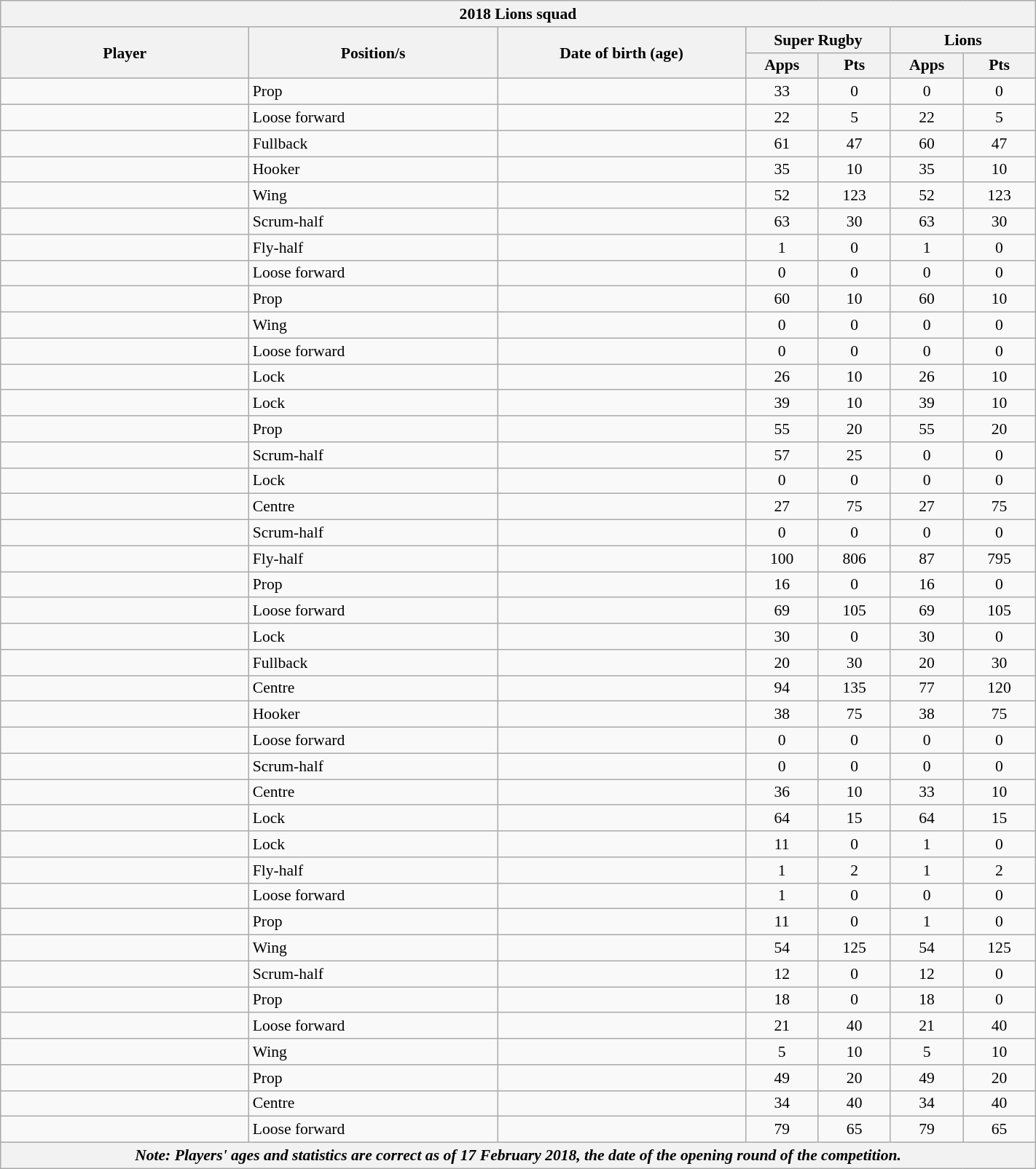<table class="wikitable sortable" style="text-align:left; font-size:90%; width:75%">
<tr>
<th colspan=100%>2018 Lions squad</th>
</tr>
<tr>
<th style="width:24%;" rowspan=2>Player</th>
<th style="width:24%;" rowspan=2>Position/s</th>
<th style="width:24%;" rowspan=2>Date of birth (age)</th>
<th colspan=2>Super Rugby</th>
<th colspan=2>Lions</th>
</tr>
<tr>
<th style="width:7%;">Apps</th>
<th style="width:7%;">Pts</th>
<th style="width:7%;">Apps</th>
<th style="width:7%;">Pts<br></th>
</tr>
<tr>
<td> </td>
<td>Prop</td>
<td></td>
<td style="text-align:center;">33</td>
<td style="text-align:center;">0</td>
<td style="text-align:center;">0</td>
<td style="text-align:center;">0</td>
</tr>
<tr>
<td> </td>
<td>Loose forward</td>
<td></td>
<td style="text-align:center;">22</td>
<td style="text-align:center;">5</td>
<td style="text-align:center;">22</td>
<td style="text-align:center;">5</td>
</tr>
<tr>
<td> </td>
<td>Fullback</td>
<td></td>
<td style="text-align:center;">61</td>
<td style="text-align:center;">47</td>
<td style="text-align:center;">60</td>
<td style="text-align:center;">47</td>
</tr>
<tr>
<td> </td>
<td>Hooker</td>
<td></td>
<td style="text-align:center;">35</td>
<td style="text-align:center;">10</td>
<td style="text-align:center;">35</td>
<td style="text-align:center;">10</td>
</tr>
<tr>
<td> </td>
<td>Wing</td>
<td></td>
<td style="text-align:center;">52</td>
<td style="text-align:center;">123</td>
<td style="text-align:center;">52</td>
<td style="text-align:center;">123</td>
</tr>
<tr>
<td> </td>
<td>Scrum-half</td>
<td></td>
<td style="text-align:center;">63</td>
<td style="text-align:center;">30</td>
<td style="text-align:center;">63</td>
<td style="text-align:center;">30</td>
</tr>
<tr>
<td> </td>
<td>Fly-half</td>
<td></td>
<td style="text-align:center;">1</td>
<td style="text-align:center;">0</td>
<td style="text-align:center;">1</td>
<td style="text-align:center;">0</td>
</tr>
<tr>
<td> </td>
<td>Loose forward</td>
<td></td>
<td style="text-align:center;">0</td>
<td style="text-align:center;">0</td>
<td style="text-align:center;">0</td>
<td style="text-align:center;">0</td>
</tr>
<tr>
<td> </td>
<td>Prop</td>
<td></td>
<td style="text-align:center;">60</td>
<td style="text-align:center;">10</td>
<td style="text-align:center;">60</td>
<td style="text-align:center;">10</td>
</tr>
<tr>
<td> </td>
<td>Wing</td>
<td></td>
<td style="text-align:center;">0</td>
<td style="text-align:center;">0</td>
<td style="text-align:center;">0</td>
<td style="text-align:center;">0</td>
</tr>
<tr>
<td> </td>
<td>Loose forward</td>
<td></td>
<td style="text-align:center;">0</td>
<td style="text-align:center;">0</td>
<td style="text-align:center;">0</td>
<td style="text-align:center;">0</td>
</tr>
<tr>
<td> </td>
<td>Lock</td>
<td></td>
<td style="text-align:center;">26</td>
<td style="text-align:center;">10</td>
<td style="text-align:center;">26</td>
<td style="text-align:center;">10</td>
</tr>
<tr>
<td> </td>
<td>Lock</td>
<td></td>
<td style="text-align:center;">39</td>
<td style="text-align:center;">10</td>
<td style="text-align:center;">39</td>
<td style="text-align:center;">10</td>
</tr>
<tr>
<td> </td>
<td>Prop</td>
<td></td>
<td style="text-align:center;">55</td>
<td style="text-align:center;">20</td>
<td style="text-align:center;">55</td>
<td style="text-align:center;">20</td>
</tr>
<tr>
<td> </td>
<td>Scrum-half</td>
<td></td>
<td style="text-align:center;">57</td>
<td style="text-align:center;">25</td>
<td style="text-align:center;">0</td>
<td style="text-align:center;">0</td>
</tr>
<tr>
<td> </td>
<td>Lock</td>
<td></td>
<td style="text-align:center;">0</td>
<td style="text-align:center;">0</td>
<td style="text-align:center;">0</td>
<td style="text-align:center;">0</td>
</tr>
<tr>
<td> </td>
<td>Centre</td>
<td></td>
<td style="text-align:center;">27</td>
<td style="text-align:center;">75</td>
<td style="text-align:center;">27</td>
<td style="text-align:center;">75</td>
</tr>
<tr>
<td> </td>
<td>Scrum-half</td>
<td></td>
<td style="text-align:center;">0</td>
<td style="text-align:center;">0</td>
<td style="text-align:center;">0</td>
<td style="text-align:center;">0</td>
</tr>
<tr>
<td> </td>
<td>Fly-half</td>
<td></td>
<td style="text-align:center;">100</td>
<td style="text-align:center;">806</td>
<td style="text-align:center;">87</td>
<td style="text-align:center;">795</td>
</tr>
<tr>
<td> </td>
<td>Prop</td>
<td></td>
<td style="text-align:center;">16</td>
<td style="text-align:center;">0</td>
<td style="text-align:center;">16</td>
<td style="text-align:center;">0</td>
</tr>
<tr>
<td> </td>
<td>Loose forward</td>
<td></td>
<td style="text-align:center;">69</td>
<td style="text-align:center;">105</td>
<td style="text-align:center;">69</td>
<td style="text-align:center;">105</td>
</tr>
<tr>
<td> </td>
<td>Lock</td>
<td></td>
<td style="text-align:center;">30</td>
<td style="text-align:center;">0</td>
<td style="text-align:center;">30</td>
<td style="text-align:center;">0</td>
</tr>
<tr>
<td> </td>
<td>Fullback</td>
<td></td>
<td style="text-align:center;">20</td>
<td style="text-align:center;">30</td>
<td style="text-align:center;">20</td>
<td style="text-align:center;">30</td>
</tr>
<tr>
<td> </td>
<td>Centre</td>
<td></td>
<td style="text-align:center;">94</td>
<td style="text-align:center;">135</td>
<td style="text-align:center;">77</td>
<td style="text-align:center;">120</td>
</tr>
<tr>
<td> </td>
<td>Hooker</td>
<td></td>
<td style="text-align:center;">38</td>
<td style="text-align:center;">75</td>
<td style="text-align:center;">38</td>
<td style="text-align:center;">75</td>
</tr>
<tr>
<td> </td>
<td>Loose forward</td>
<td></td>
<td style="text-align:center;">0</td>
<td style="text-align:center;">0</td>
<td style="text-align:center;">0</td>
<td style="text-align:center;">0</td>
</tr>
<tr>
<td> </td>
<td>Scrum-half</td>
<td></td>
<td style="text-align:center;">0</td>
<td style="text-align:center;">0</td>
<td style="text-align:center;">0</td>
<td style="text-align:center;">0</td>
</tr>
<tr>
<td> </td>
<td>Centre</td>
<td></td>
<td style="text-align:center;">36</td>
<td style="text-align:center;">10</td>
<td style="text-align:center;">33</td>
<td style="text-align:center;">10</td>
</tr>
<tr>
<td> </td>
<td>Lock</td>
<td></td>
<td style="text-align:center;">64</td>
<td style="text-align:center;">15</td>
<td style="text-align:center;">64</td>
<td style="text-align:center;">15</td>
</tr>
<tr>
<td> </td>
<td>Lock</td>
<td></td>
<td style="text-align:center;">11</td>
<td style="text-align:center;">0</td>
<td style="text-align:center;">1</td>
<td style="text-align:center;">0</td>
</tr>
<tr>
<td> </td>
<td>Fly-half</td>
<td></td>
<td style="text-align:center;">1</td>
<td style="text-align:center;">2</td>
<td style="text-align:center;">1</td>
<td style="text-align:center;">2</td>
</tr>
<tr>
<td> </td>
<td>Loose forward</td>
<td></td>
<td style="text-align:center;">1</td>
<td style="text-align:center;">0</td>
<td style="text-align:center;">0</td>
<td style="text-align:center;">0</td>
</tr>
<tr>
<td> </td>
<td>Prop</td>
<td></td>
<td style="text-align:center;">11</td>
<td style="text-align:center;">0</td>
<td style="text-align:center;">1</td>
<td style="text-align:center;">0</td>
</tr>
<tr>
<td> </td>
<td>Wing</td>
<td></td>
<td style="text-align:center;">54</td>
<td style="text-align:center;">125</td>
<td style="text-align:center;">54</td>
<td style="text-align:center;">125</td>
</tr>
<tr>
<td> </td>
<td>Scrum-half</td>
<td></td>
<td style="text-align:center;">12</td>
<td style="text-align:center;">0</td>
<td style="text-align:center;">12</td>
<td style="text-align:center;">0</td>
</tr>
<tr>
<td> </td>
<td>Prop</td>
<td></td>
<td style="text-align:center;">18</td>
<td style="text-align:center;">0</td>
<td style="text-align:center;">18</td>
<td style="text-align:center;">0</td>
</tr>
<tr>
<td> </td>
<td>Loose forward</td>
<td></td>
<td style="text-align:center;">21</td>
<td style="text-align:center;">40</td>
<td style="text-align:center;">21</td>
<td style="text-align:center;">40</td>
</tr>
<tr>
<td> </td>
<td>Wing</td>
<td></td>
<td style="text-align:center;">5</td>
<td style="text-align:center;">10</td>
<td style="text-align:center;">5</td>
<td style="text-align:center;">10</td>
</tr>
<tr>
<td> </td>
<td>Prop</td>
<td></td>
<td style="text-align:center;">49</td>
<td style="text-align:center;">20</td>
<td style="text-align:center;">49</td>
<td style="text-align:center;">20</td>
</tr>
<tr>
<td> </td>
<td>Centre</td>
<td></td>
<td style="text-align:center;">34</td>
<td style="text-align:center;">40</td>
<td style="text-align:center;">34</td>
<td style="text-align:center;">40</td>
</tr>
<tr>
<td> </td>
<td>Loose forward</td>
<td></td>
<td style="text-align:center;">79</td>
<td style="text-align:center;">65</td>
<td style="text-align:center;">79</td>
<td style="text-align:center;">65</td>
</tr>
<tr>
<th colspan="100%" style="text-align:center;"><em>Note: Players' ages and statistics are correct as of 17 February 2018, the date of the opening round of the competition.</em></th>
</tr>
</table>
